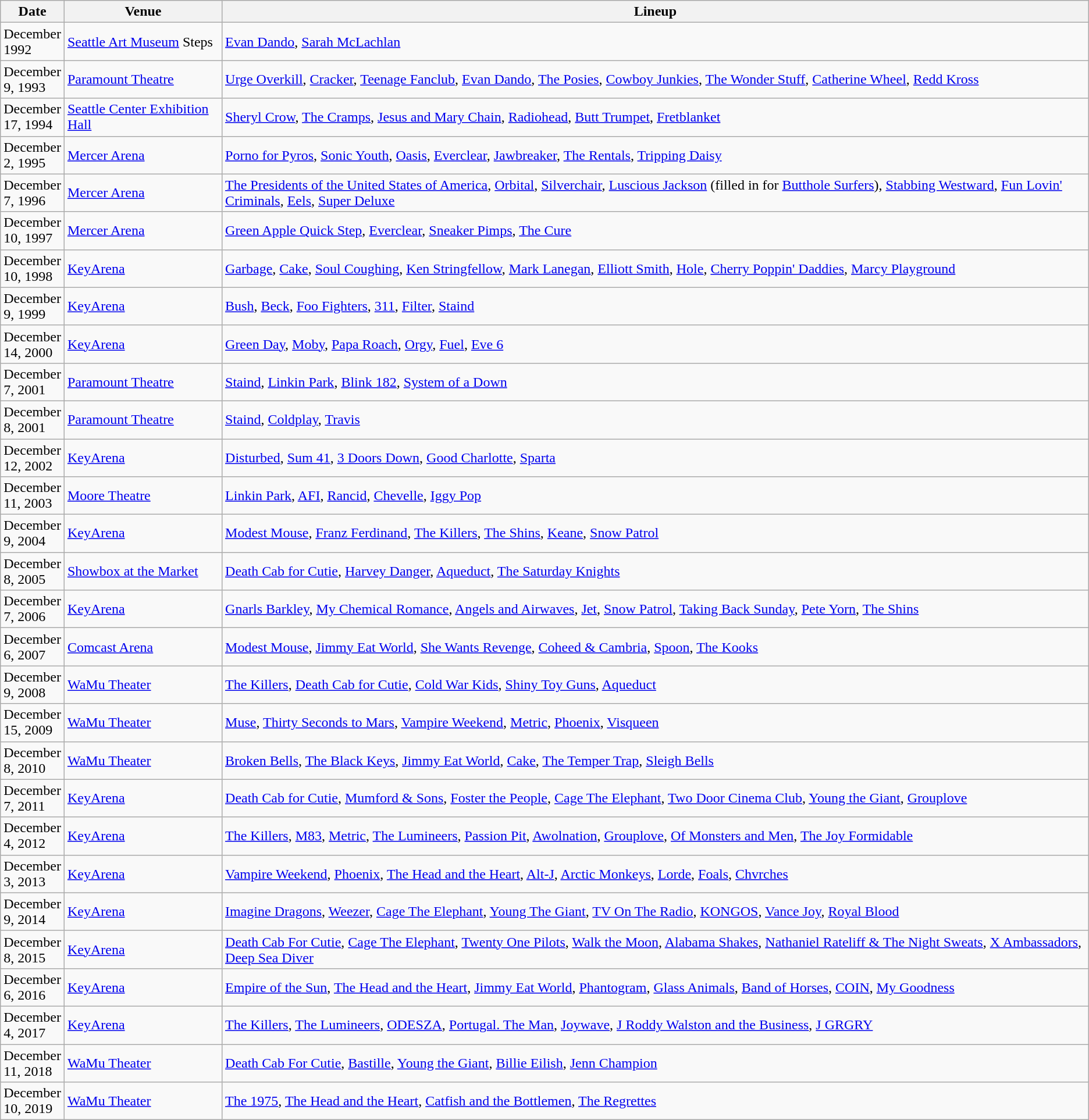<table class="wikitable">
<tr>
<th style="width:50px;">Date</th>
<th>Venue</th>
<th colspan=12>Lineup</th>
</tr>
<tr>
<td>December 1992</td>
<td><a href='#'>Seattle Art Museum</a> Steps</td>
<td colspan=12><a href='#'>Evan Dando</a>, <a href='#'>Sarah McLachlan</a></td>
</tr>
<tr>
<td>December 9, 1993</td>
<td><a href='#'>Paramount Theatre</a></td>
<td colspan=12><a href='#'>Urge Overkill</a>, <a href='#'>Cracker</a>, <a href='#'>Teenage Fanclub</a>, <a href='#'>Evan Dando</a>, <a href='#'>The Posies</a>, <a href='#'>Cowboy Junkies</a>, <a href='#'>The Wonder Stuff</a>, <a href='#'>Catherine Wheel</a>, <a href='#'>Redd Kross</a></td>
</tr>
<tr>
<td>December 17, 1994</td>
<td><a href='#'>Seattle Center Exhibition Hall</a></td>
<td colspan=12><a href='#'>Sheryl Crow</a>, <a href='#'>The Cramps</a>, <a href='#'>Jesus and Mary Chain</a>, <a href='#'>Radiohead</a>, <a href='#'>Butt Trumpet</a>, <a href='#'>Fretblanket</a></td>
</tr>
<tr>
<td>December 2, 1995</td>
<td><a href='#'>Mercer Arena</a></td>
<td colspan=12><a href='#'>Porno for Pyros</a>, <a href='#'>Sonic Youth</a>, <a href='#'>Oasis</a>, <a href='#'>Everclear</a>, <a href='#'>Jawbreaker</a>, <a href='#'>The Rentals</a>, <a href='#'>Tripping Daisy</a></td>
</tr>
<tr>
<td>December 7, 1996</td>
<td><a href='#'>Mercer Arena</a></td>
<td colspan=12><a href='#'>The Presidents of the United States of America</a>, <a href='#'>Orbital</a>, <a href='#'>Silverchair</a>, <a href='#'>Luscious Jackson</a> (filled in for <a href='#'>Butthole Surfers</a>), <a href='#'>Stabbing Westward</a>, <a href='#'>Fun Lovin' Criminals</a>, <a href='#'>Eels</a>, <a href='#'>Super Deluxe</a></td>
</tr>
<tr>
<td>December 10, 1997</td>
<td><a href='#'>Mercer Arena</a></td>
<td colspan=12><a href='#'>Green Apple Quick Step</a>, <a href='#'>Everclear</a>, <a href='#'>Sneaker Pimps</a>, <a href='#'>The Cure</a></td>
</tr>
<tr>
<td>December 10, 1998</td>
<td><a href='#'>KeyArena</a></td>
<td colspan=12><a href='#'>Garbage</a>, <a href='#'>Cake</a>, <a href='#'>Soul Coughing</a>, <a href='#'>Ken Stringfellow</a>, <a href='#'>Mark Lanegan</a>, <a href='#'>Elliott Smith</a>, <a href='#'>Hole</a>, <a href='#'>Cherry Poppin' Daddies</a>, <a href='#'>Marcy Playground</a></td>
</tr>
<tr>
<td>December 9, 1999</td>
<td><a href='#'>KeyArena</a></td>
<td colspan=12><a href='#'>Bush</a>, <a href='#'>Beck</a>, <a href='#'>Foo Fighters</a>, <a href='#'>311</a>, <a href='#'>Filter</a>, <a href='#'>Staind</a></td>
</tr>
<tr>
<td>December 14, 2000</td>
<td><a href='#'>KeyArena</a></td>
<td colspan=12><a href='#'>Green Day</a>, <a href='#'>Moby</a>, <a href='#'>Papa Roach</a>, <a href='#'>Orgy</a>, <a href='#'>Fuel</a>, <a href='#'>Eve 6</a></td>
</tr>
<tr>
<td>December 7, 2001</td>
<td><a href='#'>Paramount Theatre</a></td>
<td colspan=12><a href='#'>Staind</a>, <a href='#'>Linkin Park</a>, <a href='#'>Blink 182</a>, <a href='#'>System of a Down</a></td>
</tr>
<tr>
<td>December 8, 2001</td>
<td><a href='#'>Paramount Theatre</a></td>
<td colspan=12><a href='#'>Staind</a>, <a href='#'>Coldplay</a>, <a href='#'>Travis</a></td>
</tr>
<tr>
<td>December 12, 2002</td>
<td><a href='#'>KeyArena</a></td>
<td colspan=12><a href='#'>Disturbed</a>, <a href='#'>Sum 41</a>, <a href='#'>3 Doors Down</a>, <a href='#'>Good Charlotte</a>, <a href='#'>Sparta</a></td>
</tr>
<tr>
<td>December 11, 2003</td>
<td><a href='#'>Moore Theatre</a></td>
<td colspan=12><a href='#'>Linkin Park</a>, <a href='#'>AFI</a>, <a href='#'>Rancid</a>, <a href='#'>Chevelle</a>, <a href='#'>Iggy Pop</a></td>
</tr>
<tr>
<td>December 9, 2004</td>
<td><a href='#'>KeyArena</a></td>
<td colspan=12><a href='#'>Modest Mouse</a>, <a href='#'>Franz Ferdinand</a>, <a href='#'>The Killers</a>, <a href='#'>The Shins</a>, <a href='#'>Keane</a>, <a href='#'>Snow Patrol</a></td>
</tr>
<tr>
<td>December 8, 2005</td>
<td><a href='#'>Showbox at the Market</a></td>
<td colspan=12><a href='#'>Death Cab for Cutie</a>, <a href='#'>Harvey Danger</a>, <a href='#'>Aqueduct</a>, <a href='#'>The Saturday Knights</a></td>
</tr>
<tr>
<td>December 7, 2006</td>
<td><a href='#'>KeyArena</a></td>
<td colspan=12><a href='#'>Gnarls Barkley</a>, <a href='#'>My Chemical Romance</a>, <a href='#'>Angels and Airwaves</a>, <a href='#'>Jet</a>, <a href='#'>Snow Patrol</a>, <a href='#'>Taking Back Sunday</a>, <a href='#'>Pete Yorn</a>, <a href='#'>The Shins</a></td>
</tr>
<tr>
<td>December 6, 2007</td>
<td><a href='#'>Comcast Arena</a></td>
<td colspan=12><a href='#'>Modest Mouse</a>, <a href='#'>Jimmy Eat World</a>, <a href='#'>She Wants Revenge</a>, <a href='#'>Coheed & Cambria</a>, <a href='#'>Spoon</a>, <a href='#'>The Kooks</a></td>
</tr>
<tr>
<td>December 9, 2008</td>
<td><a href='#'>WaMu Theater</a></td>
<td colspan=12><a href='#'>The Killers</a>, <a href='#'>Death Cab for Cutie</a>, <a href='#'>Cold War Kids</a>, <a href='#'>Shiny Toy Guns</a>, <a href='#'>Aqueduct</a></td>
</tr>
<tr>
<td>December 15, 2009</td>
<td><a href='#'>WaMu Theater</a></td>
<td colspan=12><a href='#'>Muse</a>, <a href='#'>Thirty Seconds to Mars</a>, <a href='#'>Vampire Weekend</a>, <a href='#'>Metric</a>, <a href='#'>Phoenix</a>, <a href='#'>Visqueen</a></td>
</tr>
<tr>
<td>December 8, 2010</td>
<td><a href='#'>WaMu Theater</a></td>
<td colspan=12><a href='#'>Broken Bells</a>, <a href='#'>The Black Keys</a>, <a href='#'>Jimmy Eat World</a>, <a href='#'>Cake</a>, <a href='#'>The Temper Trap</a>, <a href='#'>Sleigh Bells</a></td>
</tr>
<tr>
<td>December 7, 2011</td>
<td><a href='#'>KeyArena</a></td>
<td colspan=12><a href='#'>Death Cab for Cutie</a>, <a href='#'>Mumford & Sons</a>, <a href='#'>Foster the People</a>, <a href='#'>Cage The Elephant</a>, <a href='#'>Two Door Cinema Club</a>, <a href='#'>Young the Giant</a>, <a href='#'>Grouplove</a></td>
</tr>
<tr>
<td>December 4, 2012</td>
<td><a href='#'>KeyArena</a></td>
<td colspan=12><a href='#'>The Killers</a>, <a href='#'>M83</a>, <a href='#'>Metric</a>, <a href='#'>The Lumineers</a>, <a href='#'>Passion Pit</a>, <a href='#'>Awolnation</a>, <a href='#'>Grouplove</a>, <a href='#'>Of Monsters and Men</a>, <a href='#'>The Joy Formidable</a></td>
</tr>
<tr>
<td>December 3, 2013</td>
<td><a href='#'>KeyArena</a></td>
<td colspan=12><a href='#'>Vampire Weekend</a>, <a href='#'>Phoenix</a>, <a href='#'>The Head and the Heart</a>, <a href='#'>Alt-J</a>, <a href='#'>Arctic Monkeys</a>, <a href='#'>Lorde</a>, <a href='#'>Foals</a>, <a href='#'>Chvrches</a></td>
</tr>
<tr>
<td>December 9, 2014</td>
<td><a href='#'>KeyArena</a></td>
<td colspan=12><a href='#'>Imagine Dragons</a>, <a href='#'>Weezer</a>, <a href='#'>Cage The Elephant</a>, <a href='#'>Young The Giant</a>, <a href='#'>TV On The Radio</a>, <a href='#'>KONGOS</a>, <a href='#'>Vance Joy</a>, <a href='#'>Royal Blood</a></td>
</tr>
<tr>
<td>December 8, 2015</td>
<td><a href='#'>KeyArena</a></td>
<td colspan=12><a href='#'>Death Cab For Cutie</a>, <a href='#'>Cage The Elephant</a>, <a href='#'>Twenty One Pilots</a>, <a href='#'>Walk the Moon</a>, <a href='#'>Alabama Shakes</a>, <a href='#'>Nathaniel Rateliff & The Night Sweats</a>, <a href='#'>X Ambassadors</a>, <a href='#'>Deep Sea Diver</a></td>
</tr>
<tr>
<td>December 6, 2016</td>
<td><a href='#'>KeyArena</a></td>
<td colspan=12><a href='#'>Empire of the Sun</a>, <a href='#'>The Head and the Heart</a>, <a href='#'>Jimmy Eat World</a>, <a href='#'>Phantogram</a>, <a href='#'>Glass Animals</a>, <a href='#'>Band of Horses</a>, <a href='#'>COIN</a>, <a href='#'>My Goodness</a></td>
</tr>
<tr>
<td>December 4, 2017</td>
<td><a href='#'>KeyArena</a></td>
<td colspan=12><a href='#'>The Killers</a>, <a href='#'>The Lumineers</a>, <a href='#'>ODESZA</a>, <a href='#'>Portugal. The Man</a>, <a href='#'>Joywave</a>, <a href='#'>J Roddy Walston and the Business</a>, <a href='#'>J GRGRY</a></td>
</tr>
<tr>
<td>December 11, 2018</td>
<td><a href='#'>WaMu Theater</a></td>
<td colspan=12><a href='#'>Death Cab For Cutie</a>, <a href='#'>Bastille</a>, <a href='#'>Young the Giant</a>, <a href='#'>Billie Eilish</a>, <a href='#'>Jenn Champion</a></td>
</tr>
<tr>
<td>December 10, 2019</td>
<td><a href='#'>WaMu Theater</a></td>
<td colspan=12><a href='#'>The 1975</a>, <a href='#'>The Head and the Heart</a>, <a href='#'>Catfish and the Bottlemen</a>, <a href='#'>The Regrettes</a></td>
</tr>
</table>
